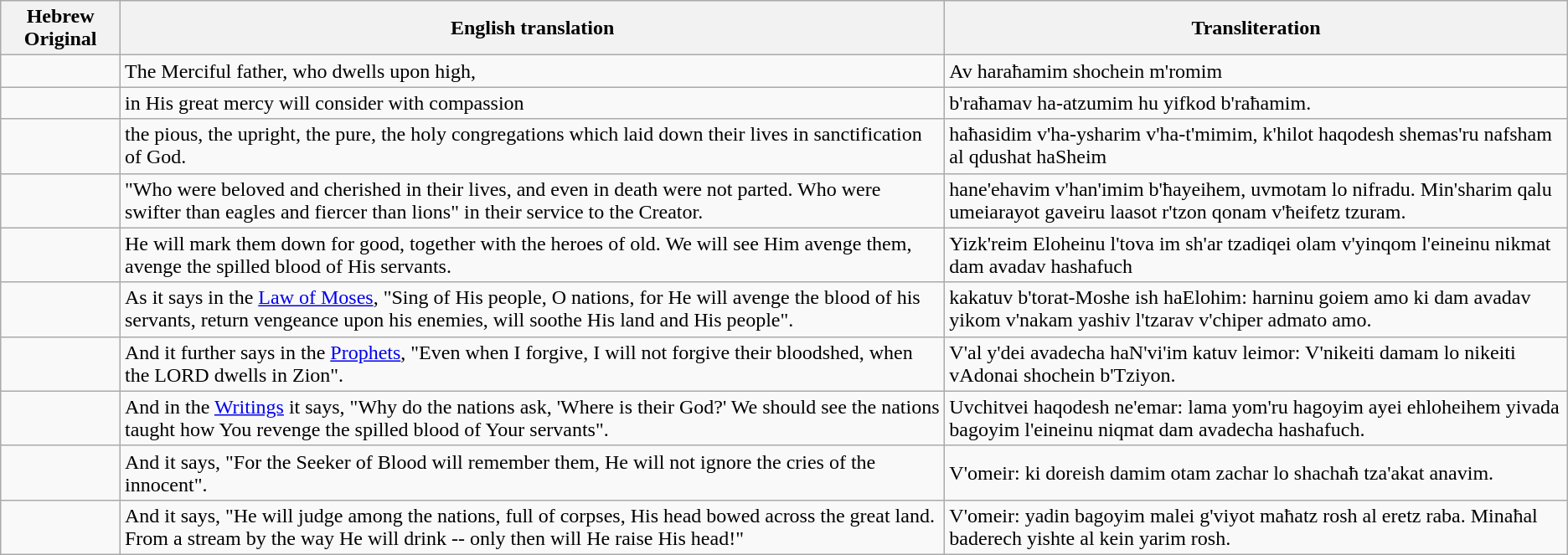<table class="wikitable">
<tr>
<th>Hebrew Original</th>
<th>English translation</th>
<th>Transliteration</th>
</tr>
<tr>
<td></td>
<td>The Merciful father, who dwells upon high,</td>
<td>Av haraħamim shochein m'romim</td>
</tr>
<tr>
<td></td>
<td>in His great mercy will consider with compassion</td>
<td>b'raħamav ha-atzumim hu yifkod b'raħamim.</td>
</tr>
<tr>
<td></td>
<td>the pious, the upright, the pure, the holy congregations which laid down their lives in sanctification of God.</td>
<td>haħasidim v'ha-ysharim v'ha-t'mimim, k'hilot haqodesh shemas'ru nafsham al qdushat haSheim</td>
</tr>
<tr>
<td></td>
<td>"Who were beloved and cherished in their lives, and even in death were not parted. Who were swifter than eagles and fiercer than lions" in their service to the Creator.</td>
<td>hane'ehavim v'han'imim b'ħayeihem, uvmotam lo nifradu. Min'sharim qalu umeiarayot gaveiru laasot r'tzon qonam v'ħeifetz tzuram.</td>
</tr>
<tr>
<td></td>
<td>He will mark them down for good, together with the heroes of old. We will see Him avenge them, avenge the spilled blood of His servants.</td>
<td>Yizk'reim Eloheinu l'tova im sh'ar tzadiqei olam v'yinqom l'eineinu nikmat dam avadav hashafuch</td>
</tr>
<tr>
<td></td>
<td>As it says in the <a href='#'>Law of Moses</a>, "Sing of His people, O nations, for He will avenge the blood of his servants, return vengeance upon his enemies, will soothe His land and His people".</td>
<td>kakatuv b'torat-Moshe ish haElohim: harninu goiem amo ki dam avadav yikom v'nakam yashiv l'tzarav v'chiper admato amo.</td>
</tr>
<tr>
<td></td>
<td>And it further says in the <a href='#'>Prophets</a>, "Even when I forgive, I will not forgive their bloodshed, when the LORD dwells in Zion".</td>
<td>V'al y'dei avadecha haN'vi'im katuv leimor: V'nikeiti damam lo nikeiti vAdonai shochein b'Tziyon.</td>
</tr>
<tr>
<td></td>
<td>And in the <a href='#'>Writings</a> it says, "Why do the nations ask, 'Where is their God?' We should see the nations taught how You revenge the spilled blood of Your servants".</td>
<td>Uvchitvei haqodesh ne'emar: lama yom'ru hagoyim ayei ehloheihem yivada bagoyim l'eineinu niqmat dam avadecha hashafuch.</td>
</tr>
<tr>
<td></td>
<td>And it says, "For the Seeker of Blood will remember them, He will not ignore the cries of the innocent".</td>
<td>V'omeir: ki doreish damim otam zachar lo shachaħ tza'akat anavim.</td>
</tr>
<tr>
<td></td>
<td>And it says, "He will judge among the nations, full of corpses, His head bowed across the great land. From a stream by the way He will drink -- only then will He raise His head!"</td>
<td>V'omeir: yadin bagoyim malei g'viyot maħatz rosh al eretz raba. Minaħal baderech yishte al kein yarim rosh.</td>
</tr>
</table>
